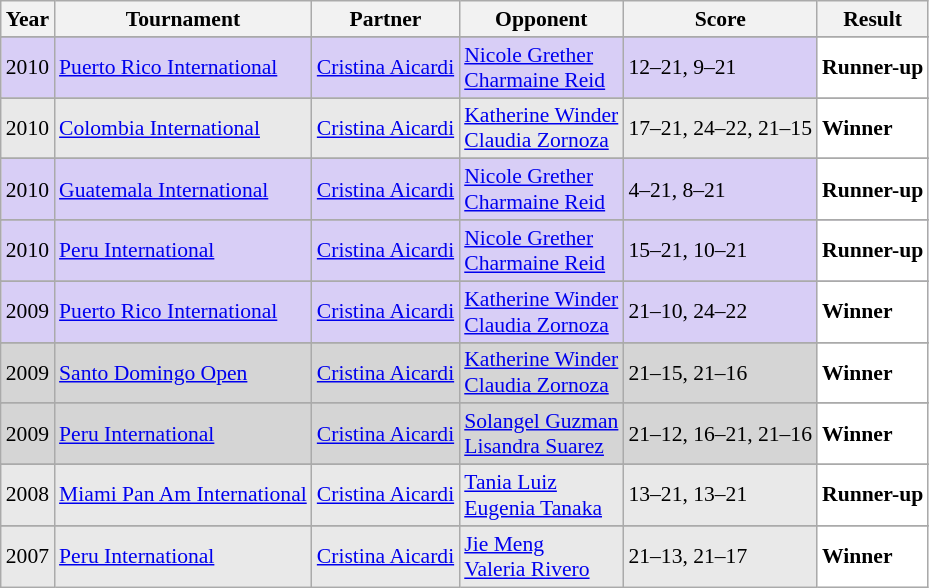<table class="sortable wikitable" style="font-size: 90%;">
<tr>
<th>Year</th>
<th>Tournament</th>
<th>Partner</th>
<th>Opponent</th>
<th>Score</th>
<th>Result</th>
</tr>
<tr>
</tr>
<tr style="background:#D8CEF6">
<td align="center">2010</td>
<td align="left"><a href='#'>Puerto Rico International</a></td>
<td align="left"> <a href='#'>Cristina Aicardi</a></td>
<td align="left"> <a href='#'>Nicole Grether</a><br> <a href='#'>Charmaine Reid</a></td>
<td align="left">12–21, 9–21</td>
<td style="text-align:left; background:white"> <strong>Runner-up</strong></td>
</tr>
<tr>
</tr>
<tr style="background:#E9E9E9">
<td align="center">2010</td>
<td align="left"><a href='#'>Colombia International</a></td>
<td align="left"> <a href='#'>Cristina Aicardi</a></td>
<td align="left"> <a href='#'>Katherine Winder</a><br> <a href='#'>Claudia Zornoza</a></td>
<td align="left">17–21, 24–22, 21–15</td>
<td style="text-align:left; background:white"> <strong>Winner</strong></td>
</tr>
<tr>
</tr>
<tr style="background:#D8CEF6">
<td align="center">2010</td>
<td align="left"><a href='#'>Guatemala International</a></td>
<td align="left"> <a href='#'>Cristina Aicardi</a></td>
<td align="left"> <a href='#'>Nicole Grether</a><br> <a href='#'>Charmaine Reid</a></td>
<td align="left">4–21, 8–21</td>
<td style="text-align:left; background:white"> <strong>Runner-up</strong></td>
</tr>
<tr>
</tr>
<tr style="background:#D8CEF6">
<td align="center">2010</td>
<td align="left"><a href='#'>Peru International</a></td>
<td align="left"> <a href='#'>Cristina Aicardi</a></td>
<td align="left"> <a href='#'>Nicole Grether</a><br> <a href='#'>Charmaine Reid</a></td>
<td align="left">15–21, 10–21</td>
<td style="text-align:left; background:white"> <strong>Runner-up</strong></td>
</tr>
<tr>
</tr>
<tr style="background:#D8CEF6">
<td align="center">2009</td>
<td align="left"><a href='#'>Puerto Rico International</a></td>
<td align="left"> <a href='#'>Cristina Aicardi</a></td>
<td align="left"> <a href='#'>Katherine Winder</a><br> <a href='#'>Claudia Zornoza</a></td>
<td align="left">21–10, 24–22</td>
<td style="text-align:left; background:white"> <strong>Winner</strong></td>
</tr>
<tr>
</tr>
<tr style="background:#D5D5D5">
<td align="center">2009</td>
<td align="left"><a href='#'>Santo Domingo Open</a></td>
<td align="left"> <a href='#'>Cristina Aicardi</a></td>
<td align="left"> <a href='#'>Katherine Winder</a><br> <a href='#'>Claudia Zornoza</a></td>
<td align="left">21–15, 21–16</td>
<td style="text-align:left; background:white"> <strong>Winner</strong></td>
</tr>
<tr>
</tr>
<tr style="background:#D5D5D5">
<td align="center">2009</td>
<td align="left"><a href='#'>Peru International</a></td>
<td align="left"> <a href='#'>Cristina Aicardi</a></td>
<td align="left"> <a href='#'>Solangel Guzman</a><br> <a href='#'>Lisandra Suarez</a></td>
<td align="left">21–12, 16–21, 21–16</td>
<td style="text-align:left; background:white"> <strong>Winner</strong></td>
</tr>
<tr>
</tr>
<tr style="background:#E9E9E9">
<td align="center">2008</td>
<td align="left"><a href='#'>Miami Pan Am International</a></td>
<td align="left"> <a href='#'>Cristina Aicardi</a></td>
<td align="left"> <a href='#'>Tania Luiz</a><br> <a href='#'>Eugenia Tanaka</a></td>
<td align="left">13–21, 13–21</td>
<td style="text-align:left; background:white"> <strong>Runner-up</strong></td>
</tr>
<tr>
</tr>
<tr style="background:#E9E9E9">
<td align="center">2007</td>
<td align="left"><a href='#'>Peru International</a></td>
<td align="left"> <a href='#'>Cristina Aicardi</a></td>
<td align="left"> <a href='#'>Jie Meng</a><br> <a href='#'>Valeria Rivero</a></td>
<td align="left">21–13, 21–17</td>
<td style="text-align:left; background:white"> <strong>Winner</strong></td>
</tr>
</table>
